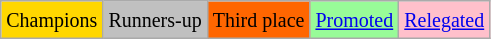<table class="wikitable">
<tr>
<td bgcolor=gold><small>Champions</small></td>
<td bgcolor=silver><small>Runners-up</small></td>
<td bgcolor=ff6600><small>Third place</small></td>
<td bgcolor=palegreen><small><a href='#'>Promoted</a></small></td>
<td bgcolor=pink><small><a href='#'>Relegated</a></small></td>
</tr>
</table>
